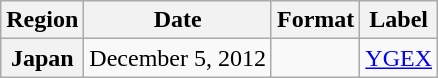<table class="wikitable plainrowheaders">
<tr>
<th>Region</th>
<th>Date</th>
<th>Format</th>
<th>Label</th>
</tr>
<tr>
<th scope="row">Japan</th>
<td>December 5, 2012</td>
<td></td>
<td><a href='#'>YGEX</a></td>
</tr>
</table>
